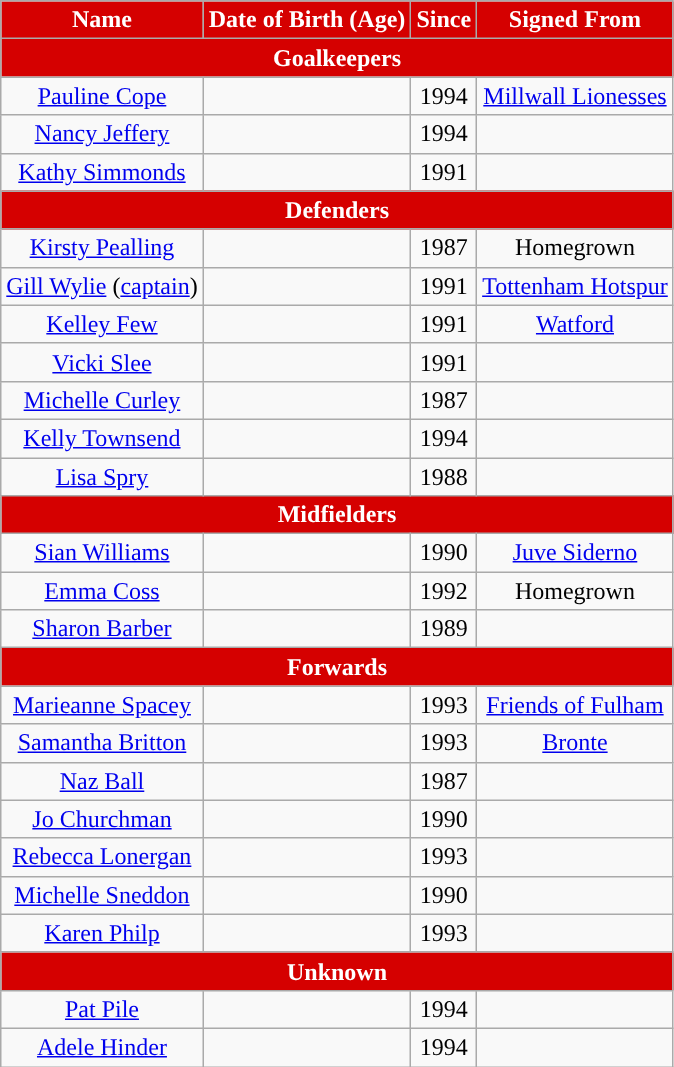<table class="wikitable" style="text-align:center; font-size:100%; ">
<tr>
<th style="background:#d50000; color:white; text-align:center;">Name</th>
<th style="background:#d50000; color:white; text-align:center;">Date of Birth (Age)</th>
<th style="background:#d50000; color:white; text-align:center;">Since</th>
<th style="background:#d50000; color:white; text-align:center;">Signed From</th>
</tr>
<tr>
<th style="background:#d50000; color:white; text-align:center;" colspan="4">Goalkeepers</th>
</tr>
<tr>
<td> <a href='#'>Pauline Cope</a></td>
<td></td>
<td>1994</td>
<td><em></em> <a href='#'>Millwall Lionesses</a></td>
</tr>
<tr>
<td><a href='#'>Nancy Jeffery</a></td>
<td></td>
<td>1994</td>
<td></td>
</tr>
<tr>
<td><a href='#'>Kathy Simmonds</a></td>
<td></td>
<td>1991</td>
<td></td>
</tr>
<tr>
<th style="background:#d50000; color:white; text-align:center;" colspan="4">Defenders</th>
</tr>
<tr>
<td> <a href='#'>Kirsty Pealling</a></td>
<td></td>
<td>1987</td>
<td>Homegrown</td>
</tr>
<tr>
<td><em></em> <a href='#'>Gill Wylie</a> (<a href='#'>captain</a>)</td>
<td></td>
<td>1991</td>
<td> <a href='#'>Tottenham Hotspur</a></td>
</tr>
<tr>
<td> <a href='#'>Kelley Few</a></td>
<td></td>
<td>1991</td>
<td> <a href='#'>Watford</a></td>
</tr>
<tr>
<td> <a href='#'>Vicki Slee</a></td>
<td></td>
<td>1991</td>
<td></td>
</tr>
<tr>
<td> <a href='#'>Michelle Curley</a></td>
<td></td>
<td>1987</td>
<td></td>
</tr>
<tr>
<td> <a href='#'>Kelly Townsend</a></td>
<td></td>
<td>1994</td>
<td></td>
</tr>
<tr>
<td> <a href='#'>Lisa Spry</a></td>
<td></td>
<td>1988</td>
<td></td>
</tr>
<tr>
<th style="background:#d50000; color:white; text-align:center;" colspan="4">Midfielders</th>
</tr>
<tr>
<td> <a href='#'>Sian Williams</a></td>
<td></td>
<td>1990</td>
<td> <a href='#'>Juve Siderno</a></td>
</tr>
<tr>
<td> <a href='#'>Emma Coss</a></td>
<td></td>
<td>1992</td>
<td>Homegrown</td>
</tr>
<tr>
<td> <a href='#'>Sharon Barber</a></td>
<td></td>
<td>1989</td>
<td></td>
</tr>
<tr>
<th style="background:#d50000; color:white; text-align:center;" colspan="4">Forwards</th>
</tr>
<tr>
<td> <a href='#'>Marieanne Spacey</a></td>
<td></td>
<td>1993</td>
<td><em></em> <a href='#'>Friends of Fulham</a></td>
</tr>
<tr>
<td><a href='#'>Samantha Britton</a></td>
<td></td>
<td>1993</td>
<td><em></em> <a href='#'>Bronte</a></td>
</tr>
<tr>
<td> <a href='#'>Naz Ball</a></td>
<td></td>
<td>1987</td>
<td></td>
</tr>
<tr>
<td> <a href='#'>Jo Churchman</a></td>
<td></td>
<td>1990</td>
<td></td>
</tr>
<tr>
<td> <a href='#'>Rebecca Lonergan</a></td>
<td></td>
<td>1993</td>
<td></td>
</tr>
<tr>
<td> <a href='#'>Michelle Sneddon</a></td>
<td></td>
<td>1990</td>
<td></td>
</tr>
<tr>
<td><a href='#'>Karen Philp</a></td>
<td></td>
<td>1993</td>
<td></td>
</tr>
<tr>
<th style="background:#d50000; color:white; text-align:center;" colspan="4">Unknown</th>
</tr>
<tr>
<td><a href='#'>Pat Pile</a></td>
<td></td>
<td>1994</td>
<td></td>
</tr>
<tr>
<td><a href='#'>Adele Hinder</a></td>
<td></td>
<td>1994</td>
<td></td>
</tr>
</table>
